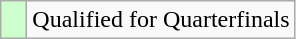<table class="wikitable">
<tr>
<td width=10px bgcolor=#ccffcc></td>
<td>Qualified for Quarterfinals</td>
</tr>
</table>
